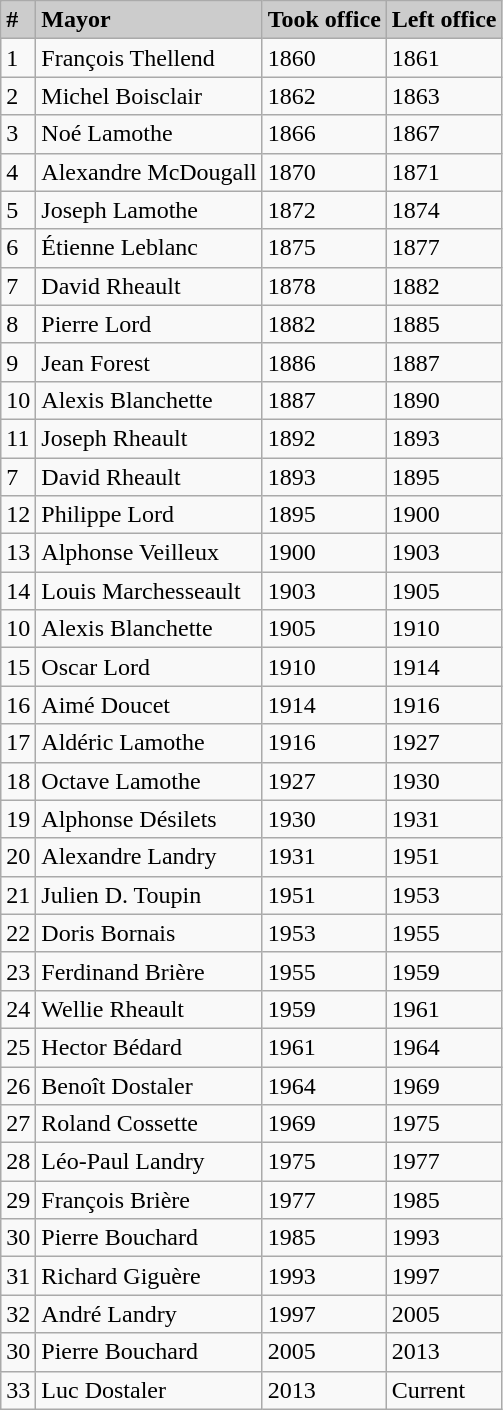<table class="wikitable">
<tr>
<td bgcolor=#cccccc><strong>#</strong></td>
<td bgcolor=#cccccc><strong>Mayor</strong></td>
<td bgcolor=#cccccc><strong>Took office</strong></td>
<td bgcolor=#cccccc><strong>Left office</strong></td>
</tr>
<tr>
<td>1</td>
<td>François Thellend</td>
<td>1860</td>
<td>1861</td>
</tr>
<tr>
<td>2</td>
<td>Michel Boisclair</td>
<td>1862</td>
<td>1863</td>
</tr>
<tr>
<td>3</td>
<td>Noé Lamothe</td>
<td>1866</td>
<td>1867</td>
</tr>
<tr>
<td>4</td>
<td>Alexandre McDougall</td>
<td>1870</td>
<td>1871</td>
</tr>
<tr>
<td>5</td>
<td>Joseph Lamothe</td>
<td>1872</td>
<td>1874</td>
</tr>
<tr>
<td>6</td>
<td>Étienne Leblanc</td>
<td>1875</td>
<td>1877</td>
</tr>
<tr>
<td>7</td>
<td>David Rheault</td>
<td>1878</td>
<td>1882</td>
</tr>
<tr>
<td>8</td>
<td>Pierre Lord</td>
<td>1882</td>
<td>1885</td>
</tr>
<tr>
<td>9</td>
<td>Jean Forest</td>
<td>1886</td>
<td>1887</td>
</tr>
<tr>
<td>10</td>
<td>Alexis Blanchette</td>
<td>1887</td>
<td>1890</td>
</tr>
<tr>
<td>11</td>
<td>Joseph Rheault</td>
<td>1892</td>
<td>1893</td>
</tr>
<tr>
<td>7</td>
<td>David Rheault</td>
<td>1893</td>
<td>1895</td>
</tr>
<tr>
<td>12</td>
<td>Philippe Lord</td>
<td>1895</td>
<td>1900</td>
</tr>
<tr>
<td>13</td>
<td>Alphonse Veilleux</td>
<td>1900</td>
<td>1903</td>
</tr>
<tr>
<td>14</td>
<td>Louis Marchesseault</td>
<td>1903</td>
<td>1905</td>
</tr>
<tr>
<td>10</td>
<td>Alexis Blanchette</td>
<td>1905</td>
<td>1910</td>
</tr>
<tr>
<td>15</td>
<td>Oscar Lord</td>
<td>1910</td>
<td>1914</td>
</tr>
<tr>
<td>16</td>
<td>Aimé Doucet</td>
<td>1914</td>
<td>1916</td>
</tr>
<tr>
<td>17</td>
<td>Aldéric Lamothe</td>
<td>1916</td>
<td>1927</td>
</tr>
<tr>
<td>18</td>
<td>Octave Lamothe</td>
<td>1927</td>
<td>1930</td>
</tr>
<tr>
<td>19</td>
<td>Alphonse Désilets</td>
<td>1930</td>
<td>1931</td>
</tr>
<tr>
<td>20</td>
<td>Alexandre Landry</td>
<td>1931</td>
<td>1951</td>
</tr>
<tr>
<td>21</td>
<td>Julien D. Toupin</td>
<td>1951</td>
<td>1953</td>
</tr>
<tr>
<td>22</td>
<td>Doris Bornais</td>
<td>1953</td>
<td>1955</td>
</tr>
<tr>
<td>23</td>
<td>Ferdinand Brière</td>
<td>1955</td>
<td>1959</td>
</tr>
<tr>
<td>24</td>
<td>Wellie Rheault</td>
<td>1959</td>
<td>1961</td>
</tr>
<tr>
<td>25</td>
<td>Hector Bédard</td>
<td>1961</td>
<td>1964</td>
</tr>
<tr>
<td>26</td>
<td>Benoît Dostaler</td>
<td>1964</td>
<td>1969</td>
</tr>
<tr>
<td>27</td>
<td>Roland Cossette</td>
<td>1969</td>
<td>1975</td>
</tr>
<tr>
<td>28</td>
<td>Léo-Paul Landry </td>
<td>1975</td>
<td>1977</td>
</tr>
<tr>
<td>29</td>
<td>François Brière</td>
<td>1977</td>
<td>1985</td>
</tr>
<tr>
<td>30</td>
<td>Pierre Bouchard</td>
<td>1985</td>
<td>1993</td>
</tr>
<tr>
<td>31</td>
<td>Richard Giguère</td>
<td>1993</td>
<td>1997</td>
</tr>
<tr>
<td>32</td>
<td>André Landry </td>
<td>1997</td>
<td>2005</td>
</tr>
<tr>
<td>30</td>
<td>Pierre Bouchard</td>
<td>2005</td>
<td>2013</td>
</tr>
<tr>
<td>33</td>
<td>Luc Dostaler</td>
<td>2013</td>
<td>Current</td>
</tr>
</table>
